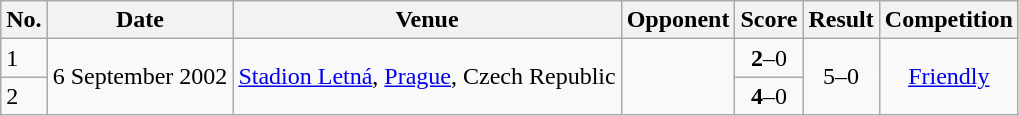<table class="wikitable">
<tr>
<th>No.</th>
<th>Date</th>
<th>Venue</th>
<th>Opponent</th>
<th>Score</th>
<th>Result</th>
<th>Competition</th>
</tr>
<tr>
<td>1</td>
<td rowspan=2>6 September 2002</td>
<td rowspan=2><a href='#'>Stadion Letná</a>, <a href='#'>Prague</a>, Czech Republic</td>
<td rowspan="2"></td>
<td align="center"><strong>2</strong>–0</td>
<td rowspan="2" align="center">5–0</td>
<td align=center rowspan=2><a href='#'>Friendly</a></td>
</tr>
<tr>
<td>2</td>
<td align=center><strong>4</strong>–0</td>
</tr>
</table>
